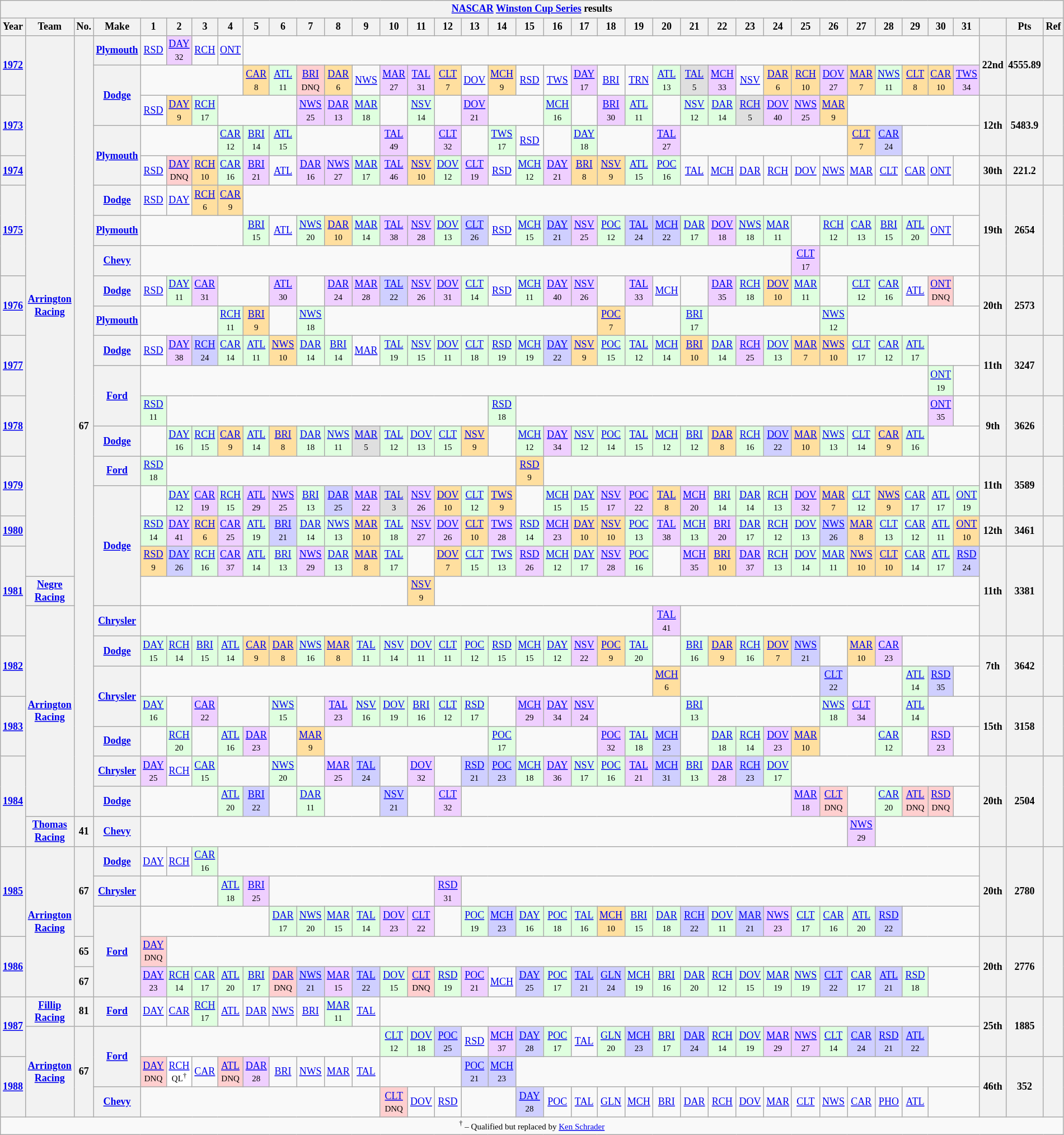<table class="wikitable" style="text-align:center; font-size:75%">
<tr>
<th colspan=45><a href='#'>NASCAR</a> <a href='#'>Winston Cup Series</a> results</th>
</tr>
<tr>
<th>Year</th>
<th>Team</th>
<th>No.</th>
<th>Make</th>
<th>1</th>
<th>2</th>
<th>3</th>
<th>4</th>
<th>5</th>
<th>6</th>
<th>7</th>
<th>8</th>
<th>9</th>
<th>10</th>
<th>11</th>
<th>12</th>
<th>13</th>
<th>14</th>
<th>15</th>
<th>16</th>
<th>17</th>
<th>18</th>
<th>19</th>
<th>20</th>
<th>21</th>
<th>22</th>
<th>23</th>
<th>24</th>
<th>25</th>
<th>26</th>
<th>27</th>
<th>28</th>
<th>29</th>
<th>30</th>
<th>31</th>
<th></th>
<th>Pts</th>
<th>Ref</th>
</tr>
<tr>
<th rowspan=2><a href='#'>1972</a></th>
<th rowspan=18><a href='#'>Arrington Racing</a></th>
<th rowspan=26>67</th>
<th><a href='#'>Plymouth</a></th>
<td><a href='#'>RSD</a></td>
<td style="background:#EFCFFF;"><a href='#'>DAY</a><br><small>32</small></td>
<td><a href='#'>RCH</a></td>
<td><a href='#'>ONT</a></td>
<td colspan=27></td>
<th rowspan=2>22nd</th>
<th rowspan=2>4555.89</th>
<th rowspan=2></th>
</tr>
<tr>
<th rowspan=2><a href='#'>Dodge</a></th>
<td colspan=4></td>
<td style="background:#FFDF9F;"><a href='#'>CAR</a><br><small>8</small></td>
<td style="background:#DFFFDF;"><a href='#'>ATL</a><br><small>11</small></td>
<td style="background:#FFCFCF;"><a href='#'>BRI</a><br><small>DNQ</small></td>
<td style="background:#FFDF9F;"><a href='#'>DAR</a><br><small>6</small></td>
<td><a href='#'>NWS</a></td>
<td style="background:#EFCFFF;"><a href='#'>MAR</a><br><small>27</small></td>
<td style="background:#EFCFFF;"><a href='#'>TAL</a><br><small>31</small></td>
<td style="background:#FFDF9F;"><a href='#'>CLT</a><br><small>7</small></td>
<td><a href='#'>DOV</a></td>
<td style="background:#FFDF9F;"><a href='#'>MCH</a><br><small>9</small></td>
<td><a href='#'>RSD</a></td>
<td><a href='#'>TWS</a></td>
<td style="background:#EFCFFF;"><a href='#'>DAY</a><br><small>17</small></td>
<td><a href='#'>BRI</a></td>
<td><a href='#'>TRN</a></td>
<td style="background:#DFFFDF;"><a href='#'>ATL</a><br><small>13</small></td>
<td style="background:#DFDFDF;"><a href='#'>TAL</a><br><small>5</small></td>
<td style="background:#EFCFFF;"><a href='#'>MCH</a><br><small>33</small></td>
<td><a href='#'>NSV</a></td>
<td style="background:#FFDF9F;"><a href='#'>DAR</a><br><small>6</small></td>
<td style="background:#FFDF9F;"><a href='#'>RCH</a><br><small>10</small></td>
<td style="background:#EFCFFF;"><a href='#'>DOV</a><br><small>27</small></td>
<td style="background:#FFDF9F;"><a href='#'>MAR</a><br><small>7</small></td>
<td style="background:#DFFFDF;"><a href='#'>NWS</a><br><small>11</small></td>
<td style="background:#FFDF9F;"><a href='#'>CLT</a><br><small>8</small></td>
<td style="background:#FFDF9F;"><a href='#'>CAR</a><br><small>10</small></td>
<td style="background:#EFCFFF;"><a href='#'>TWS</a><br><small>34</small></td>
</tr>
<tr>
<th rowspan=2><a href='#'>1973</a></th>
<td><a href='#'>RSD</a></td>
<td style="background:#FFDF9F;"><a href='#'>DAY</a><br><small>9</small></td>
<td style="background:#DFFFDF;"><a href='#'>RCH</a><br><small>17</small></td>
<td colspan=3></td>
<td style="background:#EFCFFF;"><a href='#'>NWS</a><br><small>25</small></td>
<td style="background:#EFCFFF;"><a href='#'>DAR</a><br><small>13</small></td>
<td style="background:#DFFFDF;"><a href='#'>MAR</a><br><small>18</small></td>
<td></td>
<td style="background:#DFFFDF;"><a href='#'>NSV</a><br><small>14</small></td>
<td></td>
<td style="background:#EFCFFF;"><a href='#'>DOV</a><br><small>21</small></td>
<td colspan=2></td>
<td style="background:#DFFFDF;"><a href='#'>MCH</a><br><small>16</small></td>
<td></td>
<td style="background:#EFCFFF;"><a href='#'>BRI</a><br><small>30</small></td>
<td style="background:#DFFFDF;"><a href='#'>ATL</a><br><small>11</small></td>
<td></td>
<td style="background:#DFFFDF;"><a href='#'>NSV</a><br><small>12</small></td>
<td style="background:#DFFFDF;"><a href='#'>DAR</a><br><small>14</small></td>
<td style="background:#DFDFDF;"><a href='#'>RCH</a><br><small>5</small></td>
<td style="background:#EFCFFF;"><a href='#'>DOV</a><br><small>40</small></td>
<td style="background:#EFCFFF;"><a href='#'>NWS</a><br><small>25</small></td>
<td style="background:#FFDF9F;"><a href='#'>MAR</a><br><small>9</small></td>
<td colspan=5></td>
<th rowspan=2>12th</th>
<th rowspan=2>5483.9</th>
<th rowspan=2></th>
</tr>
<tr>
<th rowspan=2><a href='#'>Plymouth</a></th>
<td colspan=3></td>
<td style="background:#DFFFDF;"><a href='#'>CAR</a><br><small>12</small></td>
<td style="background:#DFFFDF;"><a href='#'>BRI</a><br><small>14</small></td>
<td style="background:#DFFFDF;"><a href='#'>ATL</a><br><small>15</small></td>
<td colspan=3></td>
<td style="background:#EFCFFF;"><a href='#'>TAL</a><br><small>49</small></td>
<td></td>
<td style="background:#EFCFFF;"><a href='#'>CLT</a><br><small>32</small></td>
<td></td>
<td style="background:#DFFFDF;"><a href='#'>TWS</a><br><small>17</small></td>
<td><a href='#'>RSD</a></td>
<td></td>
<td style="background:#DFFFDF;"><a href='#'>DAY</a><br><small>18</small></td>
<td colspan=2></td>
<td style="background:#EFCFFF;"><a href='#'>TAL</a><br><small>27</small></td>
<td colspan=6></td>
<td style="background:#FFDF9F;"><a href='#'>CLT</a><br><small>7</small></td>
<td style="background:#CFCFFF;"><a href='#'>CAR</a><br><small>24</small></td>
<td colspan=3></td>
</tr>
<tr>
<th><a href='#'>1974</a></th>
<td><a href='#'>RSD</a></td>
<td style="background:#FFCFCF;"><a href='#'>DAY</a><br><small>DNQ</small></td>
<td style="background:#FFDF9F;"><a href='#'>RCH</a><br><small>10</small></td>
<td style="background:#DFFFDF;"><a href='#'>CAR</a><br><small>16</small></td>
<td style="background:#EFCFFF;"><a href='#'>BRI</a><br><small>21</small></td>
<td><a href='#'>ATL</a></td>
<td style="background:#EFCFFF;"><a href='#'>DAR</a><br><small>16</small></td>
<td style="background:#EFCFFF;"><a href='#'>NWS</a><br><small>27</small></td>
<td style="background:#DFFFDF;"><a href='#'>MAR</a><br><small>17</small></td>
<td style="background:#EFCFFF;"><a href='#'>TAL</a><br><small>46</small></td>
<td style="background:#FFDF9F;"><a href='#'>NSV</a><br><small>10</small></td>
<td style="background:#DFFFDF;"><a href='#'>DOV</a><br><small>12</small></td>
<td style="background:#EFCFFF;"><a href='#'>CLT</a><br><small>19</small></td>
<td><a href='#'>RSD</a></td>
<td style="background:#DFFFDF;"><a href='#'>MCH</a><br><small>12</small></td>
<td style="background:#EFCFFF;"><a href='#'>DAY</a><br><small>21</small></td>
<td style="background:#FFDF9F;"><a href='#'>BRI</a><br><small>8</small></td>
<td style="background:#FFDF9F;"><a href='#'>NSV</a><br><small>9</small></td>
<td style="background:#DFFFDF;"><a href='#'>ATL</a><br><small>15</small></td>
<td style="background:#DFFFDF;"><a href='#'>POC</a><br><small>16</small></td>
<td><a href='#'>TAL</a></td>
<td><a href='#'>MCH</a></td>
<td><a href='#'>DAR</a></td>
<td><a href='#'>RCH</a></td>
<td><a href='#'>DOV</a></td>
<td><a href='#'>NWS</a></td>
<td><a href='#'>MAR</a></td>
<td><a href='#'>CLT</a></td>
<td><a href='#'>CAR</a></td>
<td><a href='#'>ONT</a></td>
<td></td>
<th>30th</th>
<th>221.2</th>
<th></th>
</tr>
<tr>
<th rowspan=3><a href='#'>1975</a></th>
<th><a href='#'>Dodge</a></th>
<td><a href='#'>RSD</a></td>
<td><a href='#'>DAY</a></td>
<td style="background:#FFDF9F;"><a href='#'>RCH</a><br><small>6</small></td>
<td style="background:#FFDF9F;"><a href='#'>CAR</a><br><small>9</small></td>
<td colspan=27></td>
<th rowspan=3>19th</th>
<th rowspan=3>2654</th>
<th rowspan=3></th>
</tr>
<tr>
<th><a href='#'>Plymouth</a></th>
<td colspan=4></td>
<td style="background:#DFFFDF;"><a href='#'>BRI</a><br><small>15</small></td>
<td><a href='#'>ATL</a></td>
<td style="background:#DFFFDF;"><a href='#'>NWS</a><br><small>20</small></td>
<td style="background:#FFDF9F;"><a href='#'>DAR</a><br><small>10</small></td>
<td style="background:#DFFFDF;"><a href='#'>MAR</a><br><small>14</small></td>
<td style="background:#EFCFFF;"><a href='#'>TAL</a><br><small>38</small></td>
<td style="background:#EFCFFF;"><a href='#'>NSV</a><br><small>28</small></td>
<td style="background:#DFFFDF;"><a href='#'>DOV</a><br><small>13</small></td>
<td style="background:#CFCFFF;"><a href='#'>CLT</a><br><small>26</small></td>
<td><a href='#'>RSD</a></td>
<td style="background:#DFFFDF;"><a href='#'>MCH</a><br><small>15</small></td>
<td style="background:#CFCFFF;"><a href='#'>DAY</a><br><small>21</small></td>
<td style="background:#EFCFFF;"><a href='#'>NSV</a><br><small>25</small></td>
<td style="background:#DFFFDF;"><a href='#'>POC</a><br><small>12</small></td>
<td style="background:#CFCFFF;"><a href='#'>TAL</a><br><small>24</small></td>
<td style="background:#CFCFFF;"><a href='#'>MCH</a><br><small>22</small></td>
<td style="background:#DFFFDF;"><a href='#'>DAR</a><br><small>17</small></td>
<td style="background:#EFCFFF;"><a href='#'>DOV</a><br><small>18</small></td>
<td style="background:#DFFFDF;"><a href='#'>NWS</a><br><small>18</small></td>
<td style="background:#DFFFDF;"><a href='#'>MAR</a><br><small>11</small></td>
<td></td>
<td style="background:#DFFFDF;"><a href='#'>RCH</a><br><small>12</small></td>
<td style="background:#DFFFDF;"><a href='#'>CAR</a><br><small>13</small></td>
<td style="background:#DFFFDF;"><a href='#'>BRI</a><br><small>15</small></td>
<td style="background:#DFFFDF;"><a href='#'>ATL</a><br><small>20</small></td>
<td><a href='#'>ONT</a></td>
<td></td>
</tr>
<tr>
<th><a href='#'>Chevy</a></th>
<td colspan=24></td>
<td style="background:#EFCFFF;"><a href='#'>CLT</a><br><small>17</small></td>
<td colspan=6></td>
</tr>
<tr>
<th rowspan=2><a href='#'>1976</a></th>
<th><a href='#'>Dodge</a></th>
<td><a href='#'>RSD</a></td>
<td style="background:#DFFFDF;"><a href='#'>DAY</a><br><small>11</small></td>
<td style="background:#EFCFFF;"><a href='#'>CAR</a><br><small>31</small></td>
<td colspan=2></td>
<td style="background:#EFCFFF;"><a href='#'>ATL</a><br><small>30</small></td>
<td></td>
<td style="background:#EFCFFF;"><a href='#'>DAR</a><br><small>24</small></td>
<td style="background:#EFCFFF;"><a href='#'>MAR</a><br><small>28</small></td>
<td style="background:#CFCFFF;"><a href='#'>TAL</a><br><small>22</small></td>
<td style="background:#EFCFFF;"><a href='#'>NSV</a><br><small>26</small></td>
<td style="background:#EFCFFF;"><a href='#'>DOV</a><br><small>31</small></td>
<td style="background:#DFFFDF;"><a href='#'>CLT</a><br><small>14</small></td>
<td><a href='#'>RSD</a></td>
<td style="background:#DFFFDF;"><a href='#'>MCH</a><br><small>11</small></td>
<td style="background:#EFCFFF;"><a href='#'>DAY</a><br><small>40</small></td>
<td style="background:#EFCFFF;"><a href='#'>NSV</a><br><small>26</small></td>
<td></td>
<td style="background:#EFCFFF;"><a href='#'>TAL</a><br><small>33</small></td>
<td><a href='#'>MCH</a></td>
<td></td>
<td style="background:#EFCFFF;"><a href='#'>DAR</a><br><small>35</small></td>
<td style="background:#DFFFDF;"><a href='#'>RCH</a><br><small>18</small></td>
<td style="background:#FFDF9F;"><a href='#'>DOV</a><br><small>10</small></td>
<td style="background:#DFFFDF;"><a href='#'>MAR</a><br><small>11</small></td>
<td></td>
<td style="background:#DFFFDF;"><a href='#'>CLT</a><br><small>12</small></td>
<td style="background:#DFFFDF;"><a href='#'>CAR</a><br><small>16</small></td>
<td><a href='#'>ATL</a></td>
<td style="background:#FFCFCF;"><a href='#'>ONT</a><br><small>DNQ</small></td>
<td></td>
<th rowspan=2>20th</th>
<th rowspan=2>2573</th>
<th rowspan=2></th>
</tr>
<tr>
<th><a href='#'>Plymouth</a></th>
<td colspan=3></td>
<td style="background:#DFFFDF;"><a href='#'>RCH</a><br><small>11</small></td>
<td style="background:#FFDF9F;"><a href='#'>BRI</a><br><small>9</small></td>
<td></td>
<td style="background:#DFFFDF;"><a href='#'>NWS</a><br><small>18</small></td>
<td colspan=10></td>
<td style="background:#FFDF9F;"><a href='#'>POC</a><br><small>7</small></td>
<td colspan=2></td>
<td style="background:#DFFFDF;"><a href='#'>BRI</a><br><small>17</small></td>
<td colspan=4></td>
<td style="background:#DFFFDF;"><a href='#'>NWS</a><br><small>12</small></td>
<td colspan=5></td>
</tr>
<tr>
<th rowspan=2><a href='#'>1977</a></th>
<th><a href='#'>Dodge</a></th>
<td><a href='#'>RSD</a></td>
<td style="background:#EFCFFF;"><a href='#'>DAY</a><br><small>38</small></td>
<td style="background:#CFCFFF;"><a href='#'>RCH</a><br><small>24</small></td>
<td style="background:#DFFFDF;"><a href='#'>CAR</a><br><small>14</small></td>
<td style="background:#DFFFDF;"><a href='#'>ATL</a><br><small>11</small></td>
<td style="background:#FFDF9F;"><a href='#'>NWS</a><br><small>10</small></td>
<td style="background:#DFFFDF;"><a href='#'>DAR</a><br><small>14</small></td>
<td style="background:#DFFFDF;"><a href='#'>BRI</a><br><small>14</small></td>
<td><a href='#'>MAR</a></td>
<td style="background:#DFFFDF;"><a href='#'>TAL</a><br><small>19</small></td>
<td style="background:#DFFFDF;"><a href='#'>NSV</a><br><small>15</small></td>
<td style="background:#DFFFDF;"><a href='#'>DOV</a><br><small>11</small></td>
<td style="background:#DFFFDF;"><a href='#'>CLT</a><br><small>18</small></td>
<td style="background:#DFFFDF;"><a href='#'>RSD</a><br><small>19</small></td>
<td style="background:#DFFFDF;"><a href='#'>MCH</a><br><small>19</small></td>
<td style="background:#CFCFFF;"><a href='#'>DAY</a><br><small>22</small></td>
<td style="background:#FFDF9F;"><a href='#'>NSV</a><br><small>9</small></td>
<td style="background:#DFFFDF;"><a href='#'>POC</a><br><small>15</small></td>
<td style="background:#DFFFDF;"><a href='#'>TAL</a><br><small>12</small></td>
<td style="background:#DFFFDF;"><a href='#'>MCH</a><br><small>14</small></td>
<td style="background:#FFDF9F;"><a href='#'>BRI</a><br><small>10</small></td>
<td style="background:#DFFFDF;"><a href='#'>DAR</a><br><small>14</small></td>
<td style="background:#EFCFFF;"><a href='#'>RCH</a><br><small>25</small></td>
<td style="background:#DFFFDF;"><a href='#'>DOV</a><br><small>13</small></td>
<td style="background:#FFDF9F;"><a href='#'>MAR</a><br><small>7</small></td>
<td style="background:#FFDF9F;"><a href='#'>NWS</a><br><small>10</small></td>
<td style="background:#DFFFDF;"><a href='#'>CLT</a><br><small>17</small></td>
<td style="background:#DFFFDF;"><a href='#'>CAR</a><br><small>12</small></td>
<td style="background:#DFFFDF;"><a href='#'>ATL</a><br><small>17</small></td>
<td colspan=2></td>
<th rowspan=2>11th</th>
<th rowspan=2>3247</th>
<th rowspan=2></th>
</tr>
<tr>
<th rowspan=2><a href='#'>Ford</a></th>
<td colspan=29></td>
<td style="background:#DFFFDF;"><a href='#'>ONT</a><br><small>19</small></td>
<td></td>
</tr>
<tr>
<th rowspan=2><a href='#'>1978</a></th>
<td style="background:#DFFFDF;"><a href='#'>RSD</a><br><small>11</small></td>
<td colspan=12></td>
<td style="background:#DFFFDF;"><a href='#'>RSD</a><br><small>18</small></td>
<td colspan=15></td>
<td style="background:#EFCFFF;"><a href='#'>ONT</a><br><small>35</small></td>
<td></td>
<th rowspan=2>9th</th>
<th rowspan=2>3626</th>
<th rowspan=2></th>
</tr>
<tr>
<th><a href='#'>Dodge</a></th>
<td></td>
<td style="background:#DFFFDF;"><a href='#'>DAY</a><br><small>16</small></td>
<td style="background:#DFFFDF;"><a href='#'>RCH</a><br><small>15</small></td>
<td style="background:#FFDF9F;"><a href='#'>CAR</a><br><small>9</small></td>
<td style="background:#DFFFDF;"><a href='#'>ATL</a><br><small>14</small></td>
<td style="background:#FFDF9F;"><a href='#'>BRI</a><br><small>8</small></td>
<td style="background:#DFFFDF;"><a href='#'>DAR</a><br><small>18</small></td>
<td style="background:#DFFFDF;"><a href='#'>NWS</a><br><small>11</small></td>
<td style="background:#DFDFDF;"><a href='#'>MAR</a><br><small>5</small></td>
<td style="background:#DFFFDF;"><a href='#'>TAL</a><br><small>12</small></td>
<td style="background:#DFFFDF;"><a href='#'>DOV</a><br><small>13</small></td>
<td style="background:#DFFFDF;"><a href='#'>CLT</a><br><small>15</small></td>
<td style="background:#FFDF9F;"><a href='#'>NSV</a><br><small>9</small></td>
<td></td>
<td style="background:#DFFFDF;"><a href='#'>MCH</a><br><small>12</small></td>
<td style="background:#EFCFFF;"><a href='#'>DAY</a><br><small>34</small></td>
<td style="background:#DFFFDF;"><a href='#'>NSV</a><br><small>12</small></td>
<td style="background:#DFFFDF;"><a href='#'>POC</a><br><small>14</small></td>
<td style="background:#DFFFDF;"><a href='#'>TAL</a><br><small>15</small></td>
<td style="background:#DFFFDF;"><a href='#'>MCH</a><br><small>12</small></td>
<td style="background:#DFFFDF;"><a href='#'>BRI</a><br><small>12</small></td>
<td style="background:#FFDF9F;"><a href='#'>DAR</a><br><small>8</small></td>
<td style="background:#DFFFDF;"><a href='#'>RCH</a><br><small>16</small></td>
<td style="background:#CFCFFF;"><a href='#'>DOV</a><br><small>22</small></td>
<td style="background:#FFDF9F;"><a href='#'>MAR</a><br><small>10</small></td>
<td style="background:#DFFFDF;"><a href='#'>NWS</a><br><small>13</small></td>
<td style="background:#DFFFDF;"><a href='#'>CLT</a><br><small>14</small></td>
<td style="background:#FFDF9F;"><a href='#'>CAR</a><br><small>9</small></td>
<td style="background:#DFFFDF;"><a href='#'>ATL</a><br><small>16</small></td>
<td colspan=2></td>
</tr>
<tr>
<th rowspan=2><a href='#'>1979</a></th>
<th><a href='#'>Ford</a></th>
<td style="background:#DFFFDF;"><a href='#'>RSD</a><br><small>18</small></td>
<td colspan=13></td>
<td style="background:#FFDF9F;"><a href='#'>RSD</a><br><small>9</small></td>
<td colspan=16></td>
<th rowspan=2>11th</th>
<th rowspan=2>3589</th>
<th rowspan=2></th>
</tr>
<tr>
<th rowspan=4><a href='#'>Dodge</a></th>
<td></td>
<td style="background:#DFFFDF;"><a href='#'>DAY</a><br><small>12</small></td>
<td style="background:#EFCFFF;"><a href='#'>CAR</a><br><small>19</small></td>
<td style="background:#DFFFDF;"><a href='#'>RCH</a><br><small>15</small></td>
<td style="background:#EFCFFF;"><a href='#'>ATL</a><br><small>29</small></td>
<td style="background:#EFCFFF;"><a href='#'>NWS</a><br><small>25</small></td>
<td style="background:#DFFFDF;"><a href='#'>BRI</a><br><small>13</small></td>
<td style="background:#CFCFFF;"><a href='#'>DAR</a><br><small>25</small></td>
<td style="background:#EFCFFF;"><a href='#'>MAR</a><br><small>22</small></td>
<td style="background:#DFDFDF;"><a href='#'>TAL</a><br><small>3</small></td>
<td style="background:#EFCFFF;"><a href='#'>NSV</a><br><small>26</small></td>
<td style="background:#FFDF9F;"><a href='#'>DOV</a><br><small>10</small></td>
<td style="background:#DFFFDF;"><a href='#'>CLT</a><br><small>12</small></td>
<td style="background:#FFDF9F;"><a href='#'>TWS</a><br><small>9</small></td>
<td></td>
<td style="background:#DFFFDF;"><a href='#'>MCH</a><br><small>15</small></td>
<td style="background:#DFFFDF;"><a href='#'>DAY</a><br><small>15</small></td>
<td style="background:#EFCFFF;"><a href='#'>NSV</a><br><small>17</small></td>
<td style="background:#EFCFFF;"><a href='#'>POC</a><br><small>22</small></td>
<td style="background:#FFDF9F;"><a href='#'>TAL</a><br><small>8</small></td>
<td style="background:#EFCFFF;"><a href='#'>MCH</a><br><small>20</small></td>
<td style="background:#DFFFDF;"><a href='#'>BRI</a><br><small>14</small></td>
<td style="background:#DFFFDF;"><a href='#'>DAR</a><br><small>14</small></td>
<td style="background:#DFFFDF;"><a href='#'>RCH</a><br><small>13</small></td>
<td style="background:#EFCFFF;"><a href='#'>DOV</a><br><small>32</small></td>
<td style="background:#FFDF9F;"><a href='#'>MAR</a><br><small>7</small></td>
<td style="background:#DFFFDF;"><a href='#'>CLT</a><br><small>12</small></td>
<td style="background:#FFDF9F;"><a href='#'>NWS</a><br><small>9</small></td>
<td style="background:#DFFFDF;"><a href='#'>CAR</a><br><small>17</small></td>
<td style="background:#DFFFDF;"><a href='#'>ATL</a><br><small>17</small></td>
<td style="background:#DFFFDF;"><a href='#'>ONT</a><br><small>19</small></td>
</tr>
<tr>
<th><a href='#'>1980</a></th>
<td style="background:#DFFFDF;"><a href='#'>RSD</a><br><small>14</small></td>
<td style="background:#EFCFFF;"><a href='#'>DAY</a><br><small>41</small></td>
<td style="background:#FFDF9F;"><a href='#'>RCH</a><br><small>6</small></td>
<td style="background:#EFCFFF;"><a href='#'>CAR</a><br><small>25</small></td>
<td style="background:#DFFFDF;"><a href='#'>ATL</a><br><small>19</small></td>
<td style="background:#CFCFFF;"><a href='#'>BRI</a><br><small>21</small></td>
<td style="background:#DFFFDF;"><a href='#'>DAR</a><br><small>14</small></td>
<td style="background:#DFFFDF;"><a href='#'>NWS</a><br><small>13</small></td>
<td style="background:#FFDF9F;"><a href='#'>MAR</a><br><small>10</small></td>
<td style="background:#DFFFDF;"><a href='#'>TAL</a><br><small>18</small></td>
<td style="background:#EFCFFF;"><a href='#'>NSV</a><br><small>27</small></td>
<td style="background:#EFCFFF;"><a href='#'>DOV</a><br><small>26</small></td>
<td style="background:#FFDF9F;"><a href='#'>CLT</a><br><small>10</small></td>
<td style="background:#EFCFFF;"><a href='#'>TWS</a><br><small>28</small></td>
<td style="background:#DFFFDF;"><a href='#'>RSD</a><br><small>14</small></td>
<td style="background:#EFCFFF;"><a href='#'>MCH</a><br><small>23</small></td>
<td style="background:#FFDF9F;"><a href='#'>DAY</a><br><small>10</small></td>
<td style="background:#FFDF9F;"><a href='#'>NSV</a><br><small>10</small></td>
<td style="background:#DFFFDF;"><a href='#'>POC</a><br><small>13</small></td>
<td style="background:#EFCFFF;"><a href='#'>TAL</a><br><small>38</small></td>
<td style="background:#DFFFDF;"><a href='#'>MCH</a><br><small>13</small></td>
<td style="background:#EFCFFF;"><a href='#'>BRI</a><br><small>20</small></td>
<td style="background:#DFFFDF;"><a href='#'>DAR</a><br><small>17</small></td>
<td style="background:#DFFFDF;"><a href='#'>RCH</a><br><small>12</small></td>
<td style="background:#DFFFDF;"><a href='#'>DOV</a><br><small>13</small></td>
<td style="background:#CFCFFF;"><a href='#'>NWS</a><br><small>26</small></td>
<td style="background:#FFDF9F;"><a href='#'>MAR</a><br><small>8</small></td>
<td style="background:#DFFFDF;"><a href='#'>CLT</a><br><small>13</small></td>
<td style="background:#DFFFDF;"><a href='#'>CAR</a><br><small>12</small></td>
<td style="background:#DFFFDF;"><a href='#'>ATL</a><br><small>11</small></td>
<td style="background:#FFDF9F;"><a href='#'>ONT</a><br><small>10</small></td>
<th>12th</th>
<th>3461</th>
<th></th>
</tr>
<tr>
<th rowspan=3><a href='#'>1981</a></th>
<td style="background:#FFDF9F;"><a href='#'>RSD</a><br><small>9</small></td>
<td style="background:#CFCFFF;"><a href='#'>DAY</a><br><small>26</small></td>
<td style="background:#DFFFDF;"><a href='#'>RCH</a><br><small>16</small></td>
<td style="background:#EFCFFF;"><a href='#'>CAR</a><br><small>37</small></td>
<td style="background:#DFFFDF;"><a href='#'>ATL</a><br><small>14</small></td>
<td style="background:#DFFFDF;"><a href='#'>BRI</a><br><small>13</small></td>
<td style="background:#EFCFFF;"><a href='#'>NWS</a><br><small>29</small></td>
<td style="background:#DFFFDF;"><a href='#'>DAR</a><br><small>13</small></td>
<td style="background:#FFDF9F;"><a href='#'>MAR</a><br><small>8</small></td>
<td style="background:#DFFFDF;"><a href='#'>TAL</a><br><small>17</small></td>
<td></td>
<td style="background:#FFDF9F;"><a href='#'>DOV</a><br><small>7</small></td>
<td style="background:#DFFFDF;"><a href='#'>CLT</a><br><small>15</small></td>
<td style="background:#DFFFDF;"><a href='#'>TWS</a><br><small>13</small></td>
<td style="background:#EFCFFF;"><a href='#'>RSD</a><br><small>26</small></td>
<td style="background:#DFFFDF;"><a href='#'>MCH</a><br><small>12</small></td>
<td style="background:#DFFFDF;"><a href='#'>DAY</a><br><small>17</small></td>
<td style="background:#EFCFFF;"><a href='#'>NSV</a><br><small>28</small></td>
<td style="background:#DFFFDF;"><a href='#'>POC</a><br><small>16</small></td>
<td></td>
<td style="background:#EFCFFF;"><a href='#'>MCH</a><br><small>35</small></td>
<td style="background:#FFDF9F;"><a href='#'>BRI</a><br><small>10</small></td>
<td style="background:#EFCFFF;"><a href='#'>DAR</a><br><small>37</small></td>
<td style="background:#DFFFDF;"><a href='#'>RCH</a><br><small>13</small></td>
<td style="background:#DFFFDF;"><a href='#'>DOV</a><br><small>14</small></td>
<td style="background:#DFFFDF;"><a href='#'>MAR</a><br><small>11</small></td>
<td style="background:#FFDF9F;"><a href='#'>NWS</a><br><small>10</small></td>
<td style="background:#FFDF9F;"><a href='#'>CLT</a><br><small>10</small></td>
<td style="background:#DFFFDF;"><a href='#'>CAR</a><br><small>14</small></td>
<td style="background:#DFFFDF;"><a href='#'>ATL</a><br><small>17</small></td>
<td style="background:#CFCFFF;"><a href='#'>RSD</a><br><small>24</small></td>
<th rowspan=3>11th</th>
<th rowspan=3>3381</th>
<th rowspan=3></th>
</tr>
<tr>
<th><a href='#'>Negre Racing</a></th>
<td colspan=10></td>
<td style="background:#FFDF9F;"><a href='#'>NSV</a><br><small>9</small></td>
<td colspan=20></td>
</tr>
<tr>
<th rowspan=7><a href='#'>Arrington Racing</a></th>
<th><a href='#'>Chrysler</a></th>
<td colspan=19></td>
<td style="background:#EFCFFF;"><a href='#'>TAL</a><br><small>41</small></td>
<td colspan=11></td>
</tr>
<tr>
<th rowspan=2><a href='#'>1982</a></th>
<th><a href='#'>Dodge</a></th>
<td style="background:#DFFFDF;"><a href='#'>DAY</a><br><small>15</small></td>
<td style="background:#DFFFDF;"><a href='#'>RCH</a><br><small>14</small></td>
<td style="background:#DFFFDF;"><a href='#'>BRI</a><br><small>15</small></td>
<td style="background:#DFFFDF;"><a href='#'>ATL</a><br><small>14</small></td>
<td style="background:#FFDF9F;"><a href='#'>CAR</a><br><small>9</small></td>
<td style="background:#FFDF9F;"><a href='#'>DAR</a><br><small>8</small></td>
<td style="background:#DFFFDF;"><a href='#'>NWS</a><br><small>16</small></td>
<td style="background:#FFDF9F;"><a href='#'>MAR</a><br><small>8</small></td>
<td style="background:#DFFFDF;"><a href='#'>TAL</a><br><small>11</small></td>
<td style="background:#DFFFDF;"><a href='#'>NSV</a><br><small>14</small></td>
<td style="background:#DFFFDF;"><a href='#'>DOV</a><br><small>11</small></td>
<td style="background:#DFFFDF;"><a href='#'>CLT</a><br><small>11</small></td>
<td style="background:#DFFFDF;"><a href='#'>POC</a><br><small>12</small></td>
<td style="background:#DFFFDF;"><a href='#'>RSD</a><br><small>15</small></td>
<td style="background:#DFFFDF;"><a href='#'>MCH</a><br><small>15</small></td>
<td style="background:#DFFFDF;"><a href='#'>DAY</a><br><small>12</small></td>
<td style="background:#EFCFFF;"><a href='#'>NSV</a><br><small>22</small></td>
<td style="background:#FFDF9F;"><a href='#'>POC</a><br><small>9</small></td>
<td style="background:#DFFFDF;"><a href='#'>TAL</a><br><small>20</small></td>
<td></td>
<td style="background:#DFFFDF;"><a href='#'>BRI</a><br><small>16</small></td>
<td style="background:#FFDF9F;"><a href='#'>DAR</a><br><small>9</small></td>
<td style="background:#DFFFDF;"><a href='#'>RCH</a><br><small>16</small></td>
<td style="background:#FFDF9F;"><a href='#'>DOV</a><br><small>7</small></td>
<td style="background:#CFCFFF;"><a href='#'>NWS</a><br><small>21</small></td>
<td></td>
<td style="background:#FFDF9F;"><a href='#'>MAR</a><br><small>10</small></td>
<td style="background:#EFCFFF;"><a href='#'>CAR</a><br><small>23</small></td>
<td colspan=3></td>
<th rowspan=2>7th</th>
<th rowspan=2>3642</th>
<th rowspan=2></th>
</tr>
<tr>
<th rowspan=2><a href='#'>Chrysler</a></th>
<td colspan=19></td>
<td style="background:#FFDF9F;"><a href='#'>MCH</a><br><small>6</small></td>
<td colspan=5></td>
<td style="background:#CFCFFF;"><a href='#'>CLT</a><br><small>22</small></td>
<td colspan=2></td>
<td style="background:#DFFFDF;"><a href='#'>ATL</a><br><small>14</small></td>
<td style="background:#CFCFFF;"><a href='#'>RSD</a><br><small>35</small></td>
<td></td>
</tr>
<tr>
<th rowspan=2><a href='#'>1983</a></th>
<td style="background:#DFFFDF;"><a href='#'>DAY</a><br><small>16</small></td>
<td></td>
<td style="background:#EFCFFF;"><a href='#'>CAR</a><br><small>22</small></td>
<td colspan=2></td>
<td style="background:#DFFFDF;"><a href='#'>NWS</a><br><small>15</small></td>
<td></td>
<td style="background:#EFCFFF;"><a href='#'>TAL</a><br><small>23</small></td>
<td style="background:#DFFFDF;"><a href='#'>NSV</a><br><small>16</small></td>
<td style="background:#DFFFDF;"><a href='#'>DOV</a><br><small>19</small></td>
<td style="background:#DFFFDF;"><a href='#'>BRI</a><br><small>16</small></td>
<td style="background:#DFFFDF;"><a href='#'>CLT</a><br><small>12</small></td>
<td style="background:#DFFFDF;"><a href='#'>RSD</a><br><small>17</small></td>
<td></td>
<td style="background:#EFCFFF;"><a href='#'>MCH</a><br><small>29</small></td>
<td style="background:#EFCFFF;"><a href='#'>DAY</a><br><small>34</small></td>
<td style="background:#EFCFFF;"><a href='#'>NSV</a><br><small>24</small></td>
<td colspan=3></td>
<td style="background:#DFFFDF;"><a href='#'>BRI</a><br><small>13</small></td>
<td colspan=4></td>
<td style="background:#DFFFDF;"><a href='#'>NWS</a><br><small>18</small></td>
<td style="background:#EFCFFF;"><a href='#'>CLT</a><br><small>34</small></td>
<td></td>
<td style="background:#DFFFDF;"><a href='#'>ATL</a><br><small>14</small></td>
<td colspan=2></td>
<th rowspan=2>15th</th>
<th rowspan=2>3158</th>
<th rowspan=2></th>
</tr>
<tr>
<th><a href='#'>Dodge</a></th>
<td></td>
<td style="background:#DFFFDF;"><a href='#'>RCH</a><br><small>20</small></td>
<td></td>
<td style="background:#DFFFDF;"><a href='#'>ATL</a><br><small>16</small></td>
<td style="background:#EFCFFF;"><a href='#'>DAR</a><br><small>23</small></td>
<td></td>
<td style="background:#FFDF9F;"><a href='#'>MAR</a><br><small>9</small></td>
<td colspan=6></td>
<td style="background:#DFFFDF;"><a href='#'>POC</a><br><small>17</small></td>
<td colspan=3></td>
<td style="background:#EFCFFF;"><a href='#'>POC</a><br><small>32</small></td>
<td style="background:#DFFFDF;"><a href='#'>TAL</a><br><small>18</small></td>
<td style="background:#CFCFFF;"><a href='#'>MCH</a><br><small>23</small></td>
<td></td>
<td style="background:#DFFFDF;"><a href='#'>DAR</a><br><small>18</small></td>
<td style="background:#DFFFDF;"><a href='#'>RCH</a><br><small>14</small></td>
<td style="background:#EFCFFF;"><a href='#'>DOV</a><br><small>23</small></td>
<td style="background:#FFDF9F;"><a href='#'>MAR</a><br><small>10</small></td>
<td colspan=2></td>
<td style="background:#DFFFDF;"><a href='#'>CAR</a><br><small>12</small></td>
<td></td>
<td style="background:#EFCFFF;"><a href='#'>RSD</a><br><small>23</small></td>
<td></td>
</tr>
<tr>
<th rowspan=3><a href='#'>1984</a></th>
<th><a href='#'>Chrysler</a></th>
<td style="background:#EFCFFF;"><a href='#'>DAY</a><br><small>25</small></td>
<td><a href='#'>RCH</a></td>
<td style="background:#DFFFDF;"><a href='#'>CAR</a><br><small>15</small></td>
<td colspan=2></td>
<td style="background:#DFFFDF;"><a href='#'>NWS</a><br><small>20</small></td>
<td></td>
<td style="background:#EFCFFF;"><a href='#'>MAR</a><br><small>25</small></td>
<td style="background:#CFCFFF;"><a href='#'>TAL</a><br><small>24</small></td>
<td></td>
<td style="background:#EFCFFF;"><a href='#'>DOV</a><br><small>32</small></td>
<td></td>
<td style="background:#CFCFFF;"><a href='#'>RSD</a><br><small>21</small></td>
<td style="background:#CFCFFF;"><a href='#'>POC</a><br><small>23</small></td>
<td style="background:#DFFFDF;"><a href='#'>MCH</a><br><small>18</small></td>
<td style="background:#EFCFFF;"><a href='#'>DAY</a><br><small>36</small></td>
<td style="background:#DFFFDF;"><a href='#'>NSV</a><br><small>17</small></td>
<td style="background:#DFFFDF;"><a href='#'>POC</a><br><small>16</small></td>
<td style="background:#EFCFFF;"><a href='#'>TAL</a><br><small>21</small></td>
<td style="background:#CFCFFF;"><a href='#'>MCH</a><br><small>31</small></td>
<td style="background:#DFFFDF;"><a href='#'>BRI</a><br><small>13</small></td>
<td style="background:#EFCFFF;"><a href='#'>DAR</a><br><small>28</small></td>
<td style="background:#CFCFFF;"><a href='#'>RCH</a><br><small>23</small></td>
<td style="background:#DFFFDF;"><a href='#'>DOV</a><br><small>17</small></td>
<td colspan=7></td>
<th rowspan=3>20th</th>
<th rowspan=3>2504</th>
<th rowspan=3></th>
</tr>
<tr>
<th><a href='#'>Dodge</a></th>
<td colspan=3></td>
<td style="background:#DFFFDF;"><a href='#'>ATL</a><br><small>20</small></td>
<td style="background:#CFCFFF;"><a href='#'>BRI</a><br><small>22</small></td>
<td></td>
<td style="background:#DFFFDF;"><a href='#'>DAR</a><br><small>11</small></td>
<td colspan=2></td>
<td style="background:#CFCFFF;"><a href='#'>NSV</a><br><small>21</small></td>
<td></td>
<td style="background:#EFCFFF;"><a href='#'>CLT</a><br><small>32</small></td>
<td colspan=12></td>
<td style="background:#EFCFFF;"><a href='#'>MAR</a><br><small>18</small></td>
<td style="background:#FFCFCF;"><a href='#'>CLT</a><br><small>DNQ</small></td>
<td></td>
<td style="background:#DFFFDF;"><a href='#'>CAR</a><br><small>20</small></td>
<td style="background:#FFCFCF;"><a href='#'>ATL</a><br><small>DNQ</small></td>
<td style="background:#FFCFCF;"><a href='#'>RSD</a><br><small>DNQ</small></td>
<td></td>
</tr>
<tr>
<th><a href='#'>Thomas Racing</a></th>
<th>41</th>
<th><a href='#'>Chevy</a></th>
<td colspan=26></td>
<td style="background:#EFCFFF;"><a href='#'>NWS</a><br><small>29</small></td>
<td colspan=4></td>
</tr>
<tr>
<th rowspan=3><a href='#'>1985</a></th>
<th rowspan=5><a href='#'>Arrington Racing</a></th>
<th rowspan=3>67</th>
<th><a href='#'>Dodge</a></th>
<td><a href='#'>DAY</a></td>
<td><a href='#'>RCH</a></td>
<td style="background:#DFFFDF;"><a href='#'>CAR</a><br><small>16</small></td>
<td colspan=28></td>
<th rowspan=3>20th</th>
<th rowspan=3>2780</th>
<th rowspan=3></th>
</tr>
<tr>
<th><a href='#'>Chrysler</a></th>
<td colspan=3></td>
<td style="background:#DFFFDF;"><a href='#'>ATL</a><br><small>18</small></td>
<td style="background:#EFCFFF;"><a href='#'>BRI</a><br><small>25</small></td>
<td colspan=6></td>
<td style="background:#EFCFFF;"><a href='#'>RSD</a><br><small>31</small></td>
<td colspan=19></td>
</tr>
<tr>
<th rowspan=3><a href='#'>Ford</a></th>
<td colspan=5></td>
<td style="background:#DFFFDF;"><a href='#'>DAR</a><br><small>17</small></td>
<td style="background:#DFFFDF;"><a href='#'>NWS</a><br><small>20</small></td>
<td style="background:#DFFFDF;"><a href='#'>MAR</a><br><small>15</small></td>
<td style="background:#DFFFDF;"><a href='#'>TAL</a><br><small>14</small></td>
<td style="background:#EFCFFF;"><a href='#'>DOV</a><br><small>23</small></td>
<td style="background:#EFCFFF;"><a href='#'>CLT</a><br><small>22</small></td>
<td></td>
<td style="background:#DFFFDF;"><a href='#'>POC</a><br><small>19</small></td>
<td style="background:#CFCFFF;"><a href='#'>MCH</a><br><small>23</small></td>
<td style="background:#DFFFDF;"><a href='#'>DAY</a><br><small>16</small></td>
<td style="background:#DFFFDF;"><a href='#'>POC</a><br><small>18</small></td>
<td style="background:#DFFFDF;"><a href='#'>TAL</a><br><small>16</small></td>
<td style="background:#FFDF9F;"><a href='#'>MCH</a><br><small>10</small></td>
<td style="background:#DFFFDF;"><a href='#'>BRI</a><br><small>15</small></td>
<td style="background:#DFFFDF;"><a href='#'>DAR</a><br><small>18</small></td>
<td style="background:#CFCFFF;"><a href='#'>RCH</a><br><small>22</small></td>
<td style="background:#DFFFDF;"><a href='#'>DOV</a><br><small>11</small></td>
<td style="background:#CFCFFF;"><a href='#'>MAR</a><br><small>21</small></td>
<td style="background:#EFCFFF;"><a href='#'>NWS</a><br><small>23</small></td>
<td style="background:#DFFFDF;"><a href='#'>CLT</a><br><small>17</small></td>
<td style="background:#DFFFDF;"><a href='#'>CAR</a><br><small>16</small></td>
<td style="background:#DFFFDF;"><a href='#'>ATL</a><br><small>20</small></td>
<td style="background:#CFCFFF;"><a href='#'>RSD</a><br><small>22</small></td>
<td colspan=3></td>
</tr>
<tr>
<th rowspan=2><a href='#'>1986</a></th>
<th>65</th>
<td style="background:#FFCFCF;"><a href='#'>DAY</a><br><small>DNQ</small></td>
<td colspan=30></td>
<th rowspan=2>20th</th>
<th rowspan=2>2776</th>
<th rowspan=2></th>
</tr>
<tr>
<th>67</th>
<td style="background:#EFCFFF;"><a href='#'>DAY</a><br><small>23</small></td>
<td style="background:#DFFFDF;"><a href='#'>RCH</a><br><small>14</small></td>
<td style="background:#DFFFDF;"><a href='#'>CAR</a><br><small>17</small></td>
<td style="background:#DFFFDF;"><a href='#'>ATL</a><br><small>20</small></td>
<td style="background:#DFFFDF;"><a href='#'>BRI</a><br><small>17</small></td>
<td style="background:#FFCFCF;"><a href='#'>DAR</a><br><small>DNQ</small></td>
<td style="background:#CFCFFF;"><a href='#'>NWS</a><br><small>21</small></td>
<td style="background:#EFCFFF;"><a href='#'>MAR</a><br><small>15</small></td>
<td style="background:#CFCFFF;"><a href='#'>TAL</a><br><small>22</small></td>
<td style="background:#DFFFDF;"><a href='#'>DOV</a><br><small>15</small></td>
<td style="background:#FFCFCF;"><a href='#'>CLT</a><br><small>DNQ</small></td>
<td style="background:#DFFFDF;"><a href='#'>RSD</a><br><small>19</small></td>
<td style="background:#EFCFFF;"><a href='#'>POC</a><br><small>21</small></td>
<td><a href='#'>MCH</a></td>
<td style="background:#CFCFFF;"><a href='#'>DAY</a><br><small>25</small></td>
<td style="background:#DFFFDF;"><a href='#'>POC</a><br><small>17</small></td>
<td style="background:#CFCFFF;"><a href='#'>TAL</a><br><small>21</small></td>
<td style="background:#CFCFFF;"><a href='#'>GLN</a><br><small>24</small></td>
<td style="background:#DFFFDF;"><a href='#'>MCH</a><br><small>19</small></td>
<td style="background:#DFFFDF;"><a href='#'>BRI</a><br><small>16</small></td>
<td style="background:#DFFFDF;"><a href='#'>DAR</a><br><small>20</small></td>
<td style="background:#DFFFDF;"><a href='#'>RCH</a><br><small>12</small></td>
<td style="background:#DFFFDF;"><a href='#'>DOV</a><br><small>15</small></td>
<td style="background:#DFFFDF;"><a href='#'>MAR</a><br><small>19</small></td>
<td style="background:#DFFFDF;"><a href='#'>NWS</a><br><small>19</small></td>
<td style="background:#CFCFFF;"><a href='#'>CLT</a><br><small>22</small></td>
<td style="background:#DFFFDF;"><a href='#'>CAR</a><br><small>17</small></td>
<td style="background:#CFCFFF;"><a href='#'>ATL</a><br><small>21</small></td>
<td style="background:#DFFFDF;"><a href='#'>RSD</a><br><small>18</small></td>
<td colspan=2></td>
</tr>
<tr>
<th rowspan=2><a href='#'>1987</a></th>
<th><a href='#'>Fillip Racing</a></th>
<th>81</th>
<th><a href='#'>Ford</a></th>
<td><a href='#'>DAY</a></td>
<td><a href='#'>CAR</a></td>
<td style="background:#DFFFDF;"><a href='#'>RCH</a><br><small>17</small></td>
<td><a href='#'>ATL</a></td>
<td><a href='#'>DAR</a></td>
<td><a href='#'>NWS</a></td>
<td><a href='#'>BRI</a></td>
<td style="background:#DFFFDF;"><a href='#'>MAR</a><br><small>11</small></td>
<td><a href='#'>TAL</a></td>
<td colspan=22></td>
<th rowspan=2>25th</th>
<th rowspan=2>1885</th>
<th rowspan=2></th>
</tr>
<tr>
<th rowspan=3><a href='#'>Arrington Racing</a></th>
<th rowspan=3>67</th>
<th rowspan=2><a href='#'>Ford</a></th>
<td colspan=9></td>
<td style="background:#DFFFDF;"><a href='#'>CLT</a><br><small>12</small></td>
<td style="background:#DFFFDF;"><a href='#'>DOV</a><br><small>18</small></td>
<td style="background:#CFCFFF;"><a href='#'>POC</a><br><small>25</small></td>
<td><a href='#'>RSD</a></td>
<td style="background:#EFCFFF;"><a href='#'>MCH</a><br><small>37</small></td>
<td style="background:#CFCFFF;"><a href='#'>DAY</a><br><small>28</small></td>
<td style="background:#DFFFDF;"><a href='#'>POC</a><br><small>17</small></td>
<td><a href='#'>TAL</a></td>
<td style="background:#DFFFDF;"><a href='#'>GLN</a><br><small>20</small></td>
<td style="background:#CFCFFF;"><a href='#'>MCH</a><br><small>23</small></td>
<td style="background:#DFFFDF;"><a href='#'>BRI</a><br><small>17</small></td>
<td style="background:#CFCFFF;"><a href='#'>DAR</a><br><small>24</small></td>
<td style="background:#DFFFDF;"><a href='#'>RCH</a><br><small>14</small></td>
<td style="background:#DFFFDF;"><a href='#'>DOV</a><br><small>19</small></td>
<td style="background:#EFCFFF;"><a href='#'>MAR</a><br><small>29</small></td>
<td style="background:#EFCFFF;"><a href='#'>NWS</a><br><small>27</small></td>
<td style="background:#DFFFDF;"><a href='#'>CLT</a><br><small>14</small></td>
<td style="background:#CFCFFF;"><a href='#'>CAR</a><br><small>24</small></td>
<td style="background:#CFCFFF;"><a href='#'>RSD</a><br><small>21</small></td>
<td style="background:#CFCFFF;"><a href='#'>ATL</a><br><small>22</small></td>
<td colspan=2></td>
</tr>
<tr>
<th rowspan=2><a href='#'>1988</a></th>
<td style="background:#FFCFCF;"><a href='#'>DAY</a><br><small>DNQ</small></td>
<td style="background:#FFFFFF;"><a href='#'>RCH</a><br><small>QL<sup>†</sup></small></td>
<td><a href='#'>CAR</a></td>
<td style="background:#FFCFCF;"><a href='#'>ATL</a><br><small>DNQ</small></td>
<td style="background:#EFCFFF;"><a href='#'>DAR</a><br><small>28</small></td>
<td><a href='#'>BRI</a></td>
<td><a href='#'>NWS</a></td>
<td><a href='#'>MAR</a></td>
<td><a href='#'>TAL</a></td>
<td colspan=3></td>
<td style="background:#CFCFFF;"><a href='#'>POC</a><br><small>21</small></td>
<td style="background:#CFCFFF;"><a href='#'>MCH</a><br><small>23</small></td>
<td colspan=17></td>
<th rowspan=2>46th</th>
<th rowspan=2>352</th>
<th rowspan=2></th>
</tr>
<tr>
<th><a href='#'>Chevy</a></th>
<td colspan=9></td>
<td style="background:#FFCFCF;"><a href='#'>CLT</a><br><small>DNQ</small></td>
<td><a href='#'>DOV</a></td>
<td><a href='#'>RSD</a></td>
<td colspan=2></td>
<td style="background:#CFCFFF;"><a href='#'>DAY</a><br><small>28</small></td>
<td><a href='#'>POC</a></td>
<td><a href='#'>TAL</a></td>
<td><a href='#'>GLN</a></td>
<td><a href='#'>MCH</a></td>
<td><a href='#'>BRI</a></td>
<td><a href='#'>DAR</a></td>
<td><a href='#'>RCH</a></td>
<td><a href='#'>DOV</a></td>
<td><a href='#'>MAR</a></td>
<td><a href='#'>CLT</a></td>
<td><a href='#'>NWS</a></td>
<td><a href='#'>CAR</a></td>
<td><a href='#'>PHO</a></td>
<td><a href='#'>ATL</a></td>
<td colspan=2></td>
</tr>
<tr>
<td colspan=38><small><sup>†</sup> – Qualified but replaced by <a href='#'>Ken Schrader</a></small></td>
</tr>
</table>
